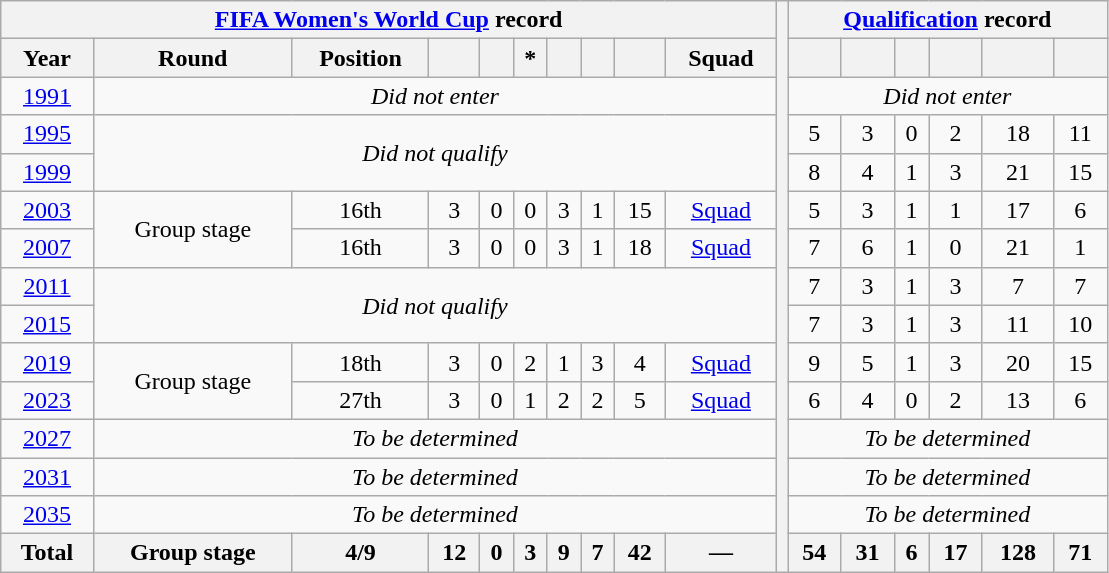<table class="wikitable" style="text-align: center;">
<tr>
<th colspan=10><a href='#'>FIFA Women's World Cup</a> record</th>
<th style="width:1%;" rowspan=15></th>
<th colspan=6><a href='#'>Qualification</a> record</th>
</tr>
<tr>
<th>Year</th>
<th>Round</th>
<th>Position</th>
<th></th>
<th></th>
<th>*</th>
<th></th>
<th></th>
<th></th>
<th>Squad</th>
<th></th>
<th></th>
<th></th>
<th></th>
<th></th>
<th></th>
</tr>
<tr>
<td> <a href='#'>1991</a></td>
<td colspan=9><em>Did not enter</em></td>
<td colspan=6><em>Did not enter</em></td>
</tr>
<tr>
<td> <a href='#'>1995</a></td>
<td rowspan=2 colspan=9><em>Did not qualify</em></td>
<td>5</td>
<td>3</td>
<td>0</td>
<td>2</td>
<td>18</td>
<td>11</td>
</tr>
<tr>
<td> <a href='#'>1999</a></td>
<td>8</td>
<td>4</td>
<td>1</td>
<td>3</td>
<td>21</td>
<td>15</td>
</tr>
<tr>
<td> <a href='#'>2003</a></td>
<td rowspan=2>Group stage</td>
<td>16th</td>
<td>3</td>
<td>0</td>
<td>0</td>
<td>3</td>
<td>1</td>
<td>15</td>
<td><a href='#'>Squad</a></td>
<td>5</td>
<td>3</td>
<td>1</td>
<td>1</td>
<td>17</td>
<td>6</td>
</tr>
<tr>
<td> <a href='#'>2007</a></td>
<td>16th</td>
<td>3</td>
<td>0</td>
<td>0</td>
<td>3</td>
<td>1</td>
<td>18</td>
<td><a href='#'>Squad</a></td>
<td>7</td>
<td>6</td>
<td>1</td>
<td>0</td>
<td>21</td>
<td>1</td>
</tr>
<tr>
<td> <a href='#'>2011</a></td>
<td rowspan=2 colspan=9><em>Did not qualify</em></td>
<td>7</td>
<td>3</td>
<td>1</td>
<td>3</td>
<td>7</td>
<td>7</td>
</tr>
<tr>
<td> <a href='#'>2015</a></td>
<td>7</td>
<td>3</td>
<td>1</td>
<td>3</td>
<td>11</td>
<td>10</td>
</tr>
<tr>
<td> <a href='#'>2019</a></td>
<td rowspan=2>Group stage</td>
<td>18th</td>
<td>3</td>
<td>0</td>
<td>2</td>
<td>1</td>
<td>3</td>
<td>4</td>
<td><a href='#'>Squad</a></td>
<td>9</td>
<td>5</td>
<td>1</td>
<td>3</td>
<td>20</td>
<td>15</td>
</tr>
<tr>
<td> <a href='#'>2023</a></td>
<td>27th</td>
<td>3</td>
<td>0</td>
<td>1</td>
<td>2</td>
<td>2</td>
<td>5</td>
<td><a href='#'>Squad</a></td>
<td>6</td>
<td>4</td>
<td>0</td>
<td>2</td>
<td>13</td>
<td>6</td>
</tr>
<tr>
<td> <a href='#'>2027</a></td>
<td colspan=9><em>To be determined</em></td>
<td colspan=6><em>To be determined</em></td>
</tr>
<tr>
<td> <a href='#'>2031</a></td>
<td colspan=9><em>To be determined</em></td>
<td colspan=6><em>To be determined</em></td>
</tr>
<tr>
<td> <a href='#'>2035</a></td>
<td colspan=9><em>To be determined</em></td>
<td colspan=6><em>To be determined</em></td>
</tr>
<tr>
<th><strong>Total</strong></th>
<th>Group stage</th>
<th>4/9</th>
<th>12</th>
<th>0</th>
<th>3</th>
<th>9</th>
<th>7</th>
<th>42</th>
<th>—</th>
<th>54</th>
<th>31</th>
<th>6</th>
<th>17</th>
<th>128</th>
<th>71</th>
</tr>
</table>
